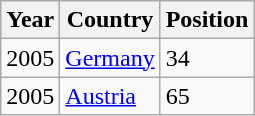<table class="wikitable">
<tr>
<th>Year</th>
<th>Country</th>
<th>Position</th>
</tr>
<tr>
<td>2005</td>
<td><a href='#'>Germany</a></td>
<td>34</td>
</tr>
<tr>
<td>2005</td>
<td><a href='#'>Austria</a></td>
<td>65</td>
</tr>
</table>
